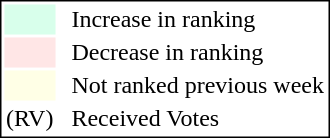<table style="border:1px solid black;">
<tr>
<td style="background:#D8FFEB; width:20px;"></td>
<td> </td>
<td>Increase in ranking</td>
</tr>
<tr>
<td style="background:#FFE6E6; width:20px;"></td>
<td> </td>
<td>Decrease in ranking</td>
</tr>
<tr>
<td style="background:#FFFFE6; width:20px;"></td>
<td> </td>
<td>Not ranked previous week</td>
</tr>
<tr>
<td>(RV)</td>
<td> </td>
<td>Received Votes</td>
</tr>
</table>
